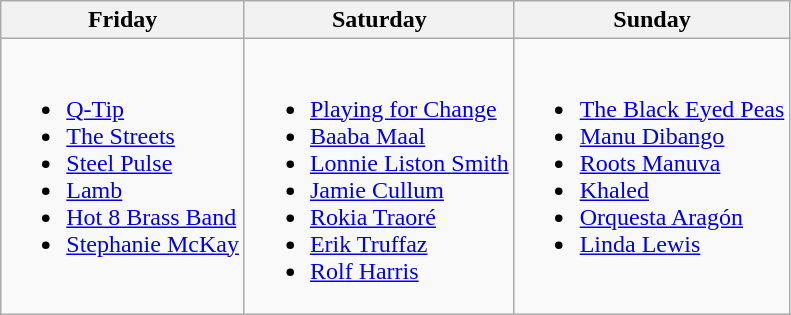<table class="wikitable">
<tr>
<th>Friday</th>
<th>Saturday</th>
<th>Sunday</th>
</tr>
<tr valign="top">
<td><br><ul><li><a href='#'>Q-Tip</a></li><li><a href='#'>The Streets</a></li><li><a href='#'>Steel Pulse</a></li><li><a href='#'>Lamb</a></li><li><a href='#'>Hot 8 Brass Band</a></li><li><a href='#'>Stephanie McKay</a></li></ul></td>
<td><br><ul><li><a href='#'>Playing for Change</a></li><li><a href='#'>Baaba Maal</a></li><li><a href='#'>Lonnie Liston Smith</a></li><li><a href='#'>Jamie Cullum</a></li><li><a href='#'>Rokia Traoré</a></li><li><a href='#'>Erik Truffaz</a></li><li><a href='#'>Rolf Harris</a></li></ul></td>
<td><br><ul><li><a href='#'>The Black Eyed Peas</a></li><li><a href='#'>Manu Dibango</a></li><li><a href='#'>Roots Manuva</a></li><li><a href='#'>Khaled</a></li><li><a href='#'>Orquesta Aragón</a></li><li><a href='#'>Linda Lewis</a></li></ul></td>
</tr>
</table>
